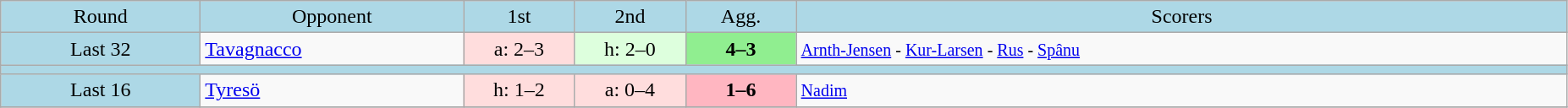<table class="wikitable" style="text-align:center">
<tr bgcolor=lightblue>
<td width=150px>Round</td>
<td width=200px>Opponent</td>
<td width=80px>1st</td>
<td width=80px>2nd</td>
<td width=80px>Agg.</td>
<td width=600px>Scorers</td>
</tr>
<tr>
<td bgcolor=lightblue>Last 32</td>
<td align=left> <a href='#'>Tavagnacco</a></td>
<td bgcolor="#ffdddd">a: 2–3</td>
<td bgcolor="#ddffdd">h: 2–0</td>
<td bgcolor=lightgreen><strong>4–3</strong></td>
<td align=left><small><a href='#'>Arnth-Jensen</a> - <a href='#'>Kur-Larsen</a> - <a href='#'>Rus</a> - <a href='#'>Spânu</a></small></td>
</tr>
<tr bgcolor=lightblue>
<td colspan=6></td>
</tr>
<tr>
<td bgcolor=lightblue>Last 16</td>
<td align=left> <a href='#'>Tyresö</a></td>
<td bgcolor="#ffdddd">h: 1–2</td>
<td bgcolor="#ffdddd">a: 0–4</td>
<td bgcolor=lightpink><strong>1–6</strong></td>
<td align=left><small><a href='#'>Nadim</a></small></td>
</tr>
<tr>
</tr>
</table>
